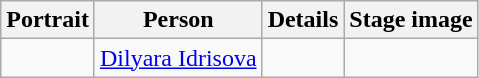<table class="wikitable">
<tr>
<th>Portrait</th>
<th>Person</th>
<th>Details</th>
<th>Stage image</th>
</tr>
<tr>
<td align=center></td>
<td><a href='#'>Dilyara Idrisova</a></td>
<td></td>
<td align=center></td>
</tr>
</table>
